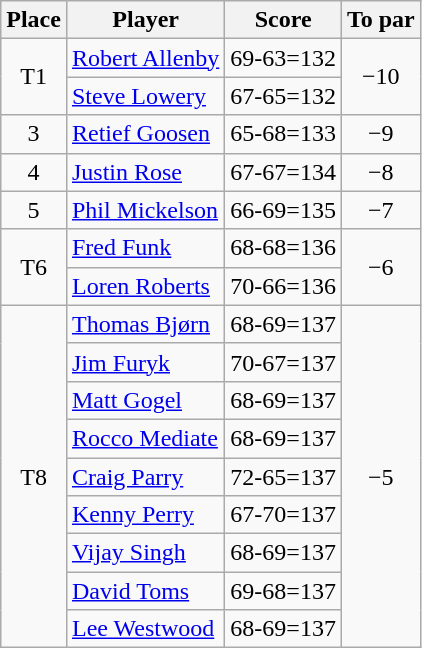<table class="wikitable">
<tr>
<th>Place</th>
<th>Player</th>
<th>Score</th>
<th>To par</th>
</tr>
<tr>
<td rowspan="2" align=center>T1</td>
<td> <a href='#'>Robert Allenby</a></td>
<td align=center>69-63=132</td>
<td rowspan="2" align=center>−10</td>
</tr>
<tr>
<td> <a href='#'>Steve Lowery</a></td>
<td align=center>67-65=132</td>
</tr>
<tr>
<td align=center>3</td>
<td> <a href='#'>Retief Goosen</a></td>
<td align=center>65-68=133</td>
<td align=center>−9</td>
</tr>
<tr>
<td align=center>4</td>
<td> <a href='#'>Justin Rose</a></td>
<td align=center>67-67=134</td>
<td align=center>−8</td>
</tr>
<tr>
<td align=center>5</td>
<td> <a href='#'>Phil Mickelson</a></td>
<td align=center>66-69=135</td>
<td align=center>−7</td>
</tr>
<tr>
<td rowspan="2" align=center>T6</td>
<td> <a href='#'>Fred Funk</a></td>
<td align=center>68-68=136</td>
<td rowspan="2" align=center>−6</td>
</tr>
<tr>
<td> <a href='#'>Loren Roberts</a></td>
<td align=center>70-66=136</td>
</tr>
<tr>
<td rowspan="9" align=center>T8</td>
<td> <a href='#'>Thomas Bjørn</a></td>
<td align=center>68-69=137</td>
<td rowspan="9" align=center>−5</td>
</tr>
<tr>
<td> <a href='#'>Jim Furyk</a></td>
<td align=center>70-67=137</td>
</tr>
<tr>
<td> <a href='#'>Matt Gogel</a></td>
<td align=center>68-69=137</td>
</tr>
<tr>
<td> <a href='#'>Rocco Mediate</a></td>
<td align=center>68-69=137</td>
</tr>
<tr>
<td> <a href='#'>Craig Parry</a></td>
<td align=center>72-65=137</td>
</tr>
<tr>
<td> <a href='#'>Kenny Perry</a></td>
<td align=center>67-70=137</td>
</tr>
<tr>
<td> <a href='#'>Vijay Singh</a></td>
<td align=center>68-69=137</td>
</tr>
<tr>
<td> <a href='#'>David Toms</a></td>
<td align=center>69-68=137</td>
</tr>
<tr>
<td> <a href='#'>Lee Westwood</a></td>
<td align=center>68-69=137</td>
</tr>
</table>
